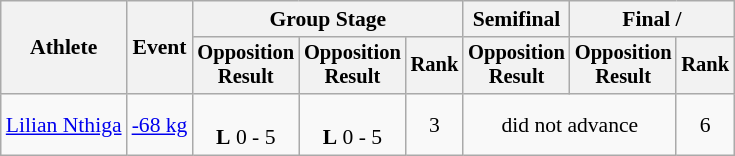<table class="wikitable" style="font-size:90%;">
<tr>
<th rowspan=2>Athlete</th>
<th rowspan=2>Event</th>
<th colspan=3>Group Stage</th>
<th>Semifinal</th>
<th colspan=2>Final / </th>
</tr>
<tr style="font-size: 95%">
<th>Opposition<br>Result</th>
<th>Opposition<br>Result</th>
<th>Rank</th>
<th>Opposition<br>Result</th>
<th>Opposition<br>Result</th>
<th>Rank</th>
</tr>
<tr align=center>
<td align=left><a href='#'>Lilian Nthiga</a></td>
<td align=left><a href='#'>-68 kg</a></td>
<td><br><strong>L</strong> 0 - 5</td>
<td><br><strong>L</strong> 0 - 5</td>
<td>3</td>
<td colspan=2>did not advance</td>
<td>6</td>
</tr>
</table>
